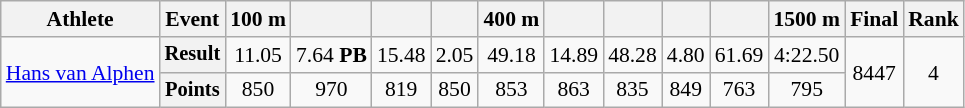<table class="wikitable" border="1" style="font-size:90%">
<tr>
<th>Athlete</th>
<th>Event</th>
<th>100 m</th>
<th></th>
<th></th>
<th></th>
<th>400 m</th>
<th></th>
<th></th>
<th></th>
<th></th>
<th>1500 m</th>
<th>Final</th>
<th>Rank</th>
</tr>
<tr align=center>
<td rowspan=2 align=left><a href='#'>Hans van Alphen</a></td>
<th style="font-size:95%">Result</th>
<td>11.05</td>
<td>7.64 <strong>PB</strong></td>
<td>15.48</td>
<td>2.05</td>
<td>49.18</td>
<td>14.89</td>
<td>48.28</td>
<td>4.80</td>
<td>61.69</td>
<td>4:22.50</td>
<td rowspan=2>8447</td>
<td rowspan=2>4</td>
</tr>
<tr align=center>
<th style="font-size:95%">Points</th>
<td>850</td>
<td>970</td>
<td>819</td>
<td>850</td>
<td>853</td>
<td>863</td>
<td>835</td>
<td>849</td>
<td>763</td>
<td>795</td>
</tr>
</table>
